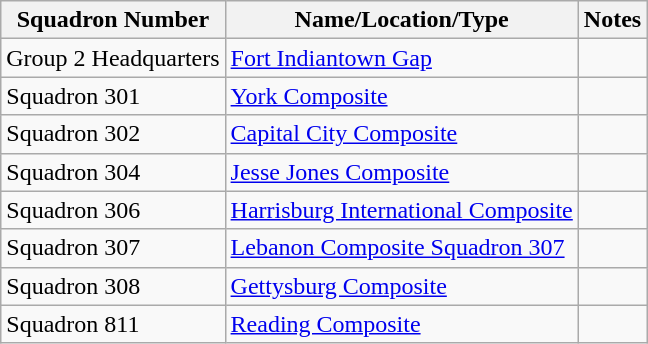<table class="wikitable">
<tr>
<th>Squadron Number</th>
<th>Name/Location/Type</th>
<th>Notes</th>
</tr>
<tr>
<td>Group 2 Headquarters</td>
<td><a href='#'>Fort Indiantown Gap</a></td>
<td></td>
</tr>
<tr>
<td>Squadron 301</td>
<td><a href='#'>York Composite</a></td>
<td></td>
</tr>
<tr>
<td>Squadron 302</td>
<td><a href='#'>Capital City Composite</a></td>
<td></td>
</tr>
<tr>
<td>Squadron 304</td>
<td><a href='#'>Jesse Jones Composite</a></td>
<td></td>
</tr>
<tr>
<td>Squadron 306</td>
<td><a href='#'>Harrisburg International Composite</a></td>
<td></td>
</tr>
<tr>
<td>Squadron 307</td>
<td><a href='#'>Lebanon Composite Squadron 307</a></td>
<td></td>
</tr>
<tr>
<td>Squadron 308</td>
<td><a href='#'>Gettysburg Composite</a></td>
<td></td>
</tr>
<tr>
<td>Squadron 811</td>
<td><a href='#'>Reading Composite</a></td>
<td></td>
</tr>
</table>
